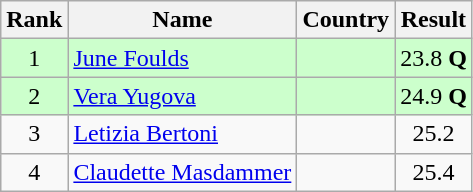<table class="wikitable" style="text-align:center">
<tr>
<th>Rank</th>
<th>Name</th>
<th>Country</th>
<th>Result</th>
</tr>
<tr bgcolor=ccffcc>
<td>1</td>
<td align="left"><a href='#'>June Foulds</a></td>
<td align="left"></td>
<td>23.8 <strong>Q</strong></td>
</tr>
<tr bgcolor=ccffcc>
<td>2</td>
<td align="left"><a href='#'>Vera Yugova</a></td>
<td align="left"></td>
<td>24.9 <strong>Q</strong></td>
</tr>
<tr>
<td>3</td>
<td align="left"><a href='#'>Letizia Bertoni</a></td>
<td align="left"></td>
<td>25.2</td>
</tr>
<tr>
<td>4</td>
<td align="left"><a href='#'>Claudette Masdammer</a></td>
<td align="left"></td>
<td>25.4</td>
</tr>
</table>
